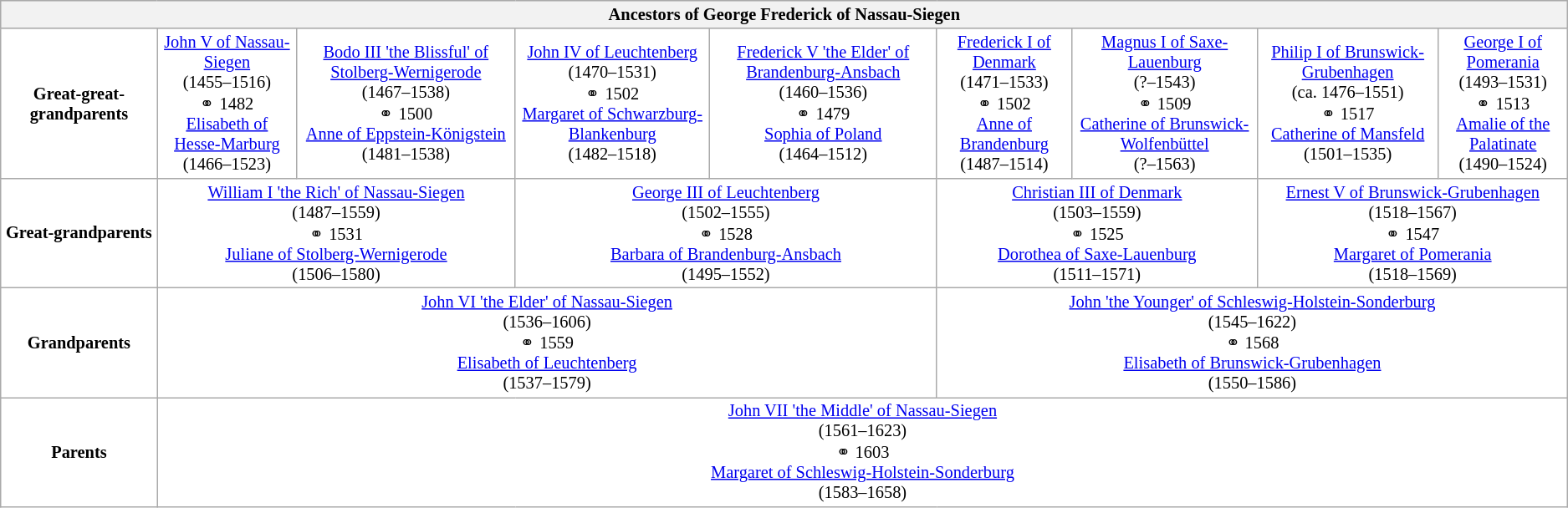<table class="wikitable" style="background:#FFFFFF; font-size:85%; text-align:center">
<tr bgcolor="#E0E0E0">
<th colspan="9">Ancestors of George Frederick of Nassau-Siegen</th>
</tr>
<tr>
<td><strong>Great-great-grandparents</strong></td>
<td colspan="1"><a href='#'>John V of Nassau-Siegen</a><br>(1455–1516)<br>⚭ 1482<br><a href='#'>Elisabeth of Hesse-Marburg</a><br>(1466–1523)</td>
<td colspan="1"><a href='#'>Bodo III 'the Blissful' of Stolberg-Wernigerode</a><br>(1467–1538)<br>⚭ 1500<br><a href='#'>Anne of Eppstein-Königstein</a><br>(1481–1538)</td>
<td colspan="1"><a href='#'>John IV of Leuchtenberg</a><br>(1470–1531)<br>⚭ 1502<br><a href='#'>Margaret of Schwarzburg-Blankenburg</a><br>(1482–1518)</td>
<td colspan="1"><a href='#'>Frederick V 'the Elder' of Brandenburg-Ansbach</a><br>(1460–1536)<br>⚭ 1479<br><a href='#'>Sophia of Poland</a><br>(1464–1512)</td>
<td colspan="1"><a href='#'>Frederick&nbsp;I of Denmark</a><br>(1471–1533)<br>⚭ 1502<br><a href='#'>Anne of Brandenburg</a><br>(1487–1514)</td>
<td colspan="1"><a href='#'>Magnus I of Saxe-Lauenburg</a><br>(?–1543)<br>⚭ 1509<br><a href='#'>Catherine of Brunswick-Wolfenbüttel</a><br>(?–1563)</td>
<td colspan="1"><a href='#'>Philip I of Brunswick-Grubenhagen</a><br>(ca. 1476–1551)<br>⚭ 1517<br><a href='#'>Catherine of Mansfeld</a><br>(1501–1535)</td>
<td colspan="1"><a href='#'>George I of Pomerania</a><br>(1493–1531)<br>⚭ 1513<br><a href='#'>Amalie of the Palatinate</a><br>(1490–1524)</td>
</tr>
<tr>
<td><strong>Great-grandparents</strong></td>
<td colspan="2"><a href='#'>William I 'the Rich' of Nassau-Siegen</a><br>(1487–1559)<br>⚭ 1531<br><a href='#'>Juliane of Stolberg-Wernigerode</a><br>(1506–1580)</td>
<td colspan="2"><a href='#'>George III of Leuchtenberg</a><br>(1502–1555)<br>⚭ 1528<br><a href='#'>Barbara of Brandenburg-Ansbach</a><br>(1495–1552)</td>
<td colspan="2"><a href='#'>Christian&nbsp;III of Denmark</a><br>(1503–1559)<br>⚭ 1525<br><a href='#'>Dorothea of Saxe-Lauenburg</a><br>(1511–1571)</td>
<td colspan="2"><a href='#'>Ernest V of Brunswick-Grubenhagen</a><br>(1518–1567)<br>⚭ 1547<br><a href='#'>Margaret of Pomerania</a><br>(1518–1569)</td>
</tr>
<tr>
<td><strong>Grandparents</strong></td>
<td colspan="4"><a href='#'>John VI 'the Elder' of Nassau-Siegen</a><br>(1536–1606)<br>⚭ 1559<br><a href='#'>Elisabeth of Leuchtenberg</a><br>(1537–1579)</td>
<td colspan="4"><a href='#'>John 'the Younger' of Schleswig-Holstein-Sonderburg</a><br>(1545–1622)<br>⚭ 1568<br><a href='#'>Elisabeth of Brunswick-Grubenhagen</a><br>(1550–1586)</td>
</tr>
<tr>
<td><strong>Parents</strong></td>
<td colspan="8"><a href='#'>John VII 'the Middle' of Nassau-Siegen</a><br>(1561–1623)<br>⚭ 1603<br><a href='#'>Margaret of Schleswig-Holstein-Sonderburg</a><br>(1583–1658)</td>
</tr>
</table>
